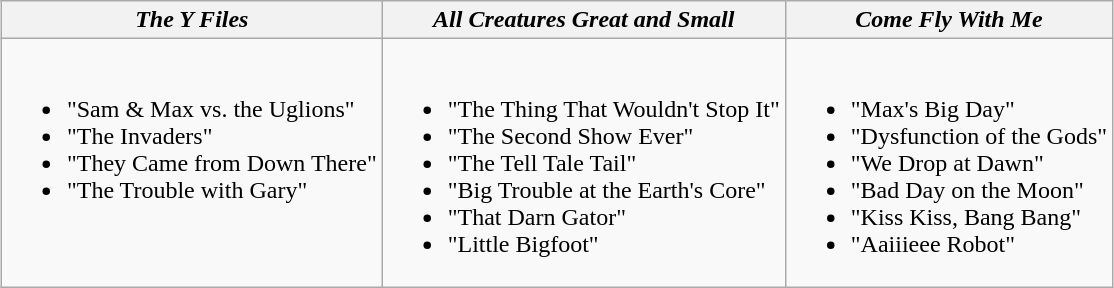<table cellpadding="10" style="margin:auto;"  class="wikitable">
<tr>
<th><em>The Y Files</em></th>
<th><em>All Creatures Great and Small</em></th>
<th><em>Come Fly With Me</em></th>
</tr>
<tr>
<td valign=top><br><ul><li>"Sam & Max vs. the Uglions"</li><li>"The Invaders"</li><li>"They Came from Down There"</li><li>"The Trouble with Gary"</li></ul></td>
<td valign=top><br><ul><li>"The Thing That Wouldn't Stop It"</li><li>"The Second Show Ever"</li><li>"The Tell Tale Tail"</li><li>"Big Trouble at the Earth's Core"</li><li>"That Darn Gator"</li><li>"Little Bigfoot"</li></ul></td>
<td valign=top><br><ul><li>"Max's Big Day"</li><li>"Dysfunction of the Gods"</li><li>"We Drop at Dawn"</li><li>"Bad Day on the Moon"</li><li>"Kiss Kiss, Bang Bang"</li><li>"Aaiiieee Robot"</li></ul></td>
</tr>
</table>
